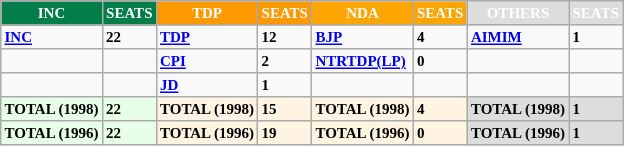<table class="wikitable" style="font-weight: bold; font-size: x-small; font-family: verdana">
<tr>
<th style="background-color:#007D48; color:white">INC</th>
<th style="background-color:#007D48; color:white">SEATS</th>
<th style="background-color:#FF9900; color:white">TDP</th>
<th style="background-color:#FF9900; color:white">SEATS</th>
<th style="background-color:orange; color:white">NDA</th>
<th style="background-color:orange; color:white">SEATS</th>
<th style="background-color:#DDDDDD; color:white">OTHERS</th>
<th style="background-color:#DDDDDD; color:white">SEATS</th>
</tr>
<tr --->
<td><a href='#'>INC</a></td>
<td>22</td>
<td><a href='#'>TDP</a></td>
<td>12</td>
<td><a href='#'>BJP</a></td>
<td>4</td>
<td><a href='#'>AIMIM</a></td>
<td>1</td>
</tr>
<tr --->
<td></td>
<td></td>
<td><a href='#'>CPI</a></td>
<td>2</td>
<td><a href='#'>NTRTDP(LP)</a></td>
<td>0</td>
<td></td>
<td></td>
</tr>
<tr --->
<td></td>
<td></td>
<td><a href='#'>JD</a></td>
<td>1</td>
<td></td>
<td></td>
<td></td>
<td></td>
</tr>
<tr --->
<td bgcolor=#E6FFE6>TOTAL (1998)</td>
<td bgcolor=#E6FFE6>22</td>
<td bgcolor=#FFF3E1>TOTAL (1998)</td>
<td bgcolor=#FFF3E1>15</td>
<td bgcolor=#FFF3E1>TOTAL (1998)</td>
<td bgcolor=#FFF3E1>4</td>
<td bgcolor=#DDDDDD>TOTAL (1998)</td>
<td bgcolor=#DDDDDD>1</td>
</tr>
<tr --->
<td bgcolor=#E6FFE6>TOTAL (1996)</td>
<td bgcolor=#E6FFE6>22</td>
<td bgcolor=#FFF3E1>TOTAL (1996)</td>
<td bgcolor=#FFF3E1>19</td>
<td bgcolor=#FFF3E1>TOTAL (1996)</td>
<td bgcolor=#FFF3E1>0</td>
<td bgcolor=#DDDDDD>TOTAL (1996)</td>
<td bgcolor=#DDDDDD>1</td>
</tr>
</table>
